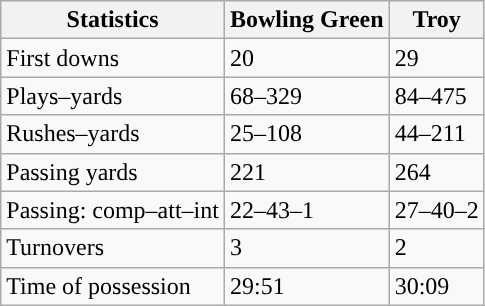<table class="wikitable" style="float:left">
<tr>
<th>Statistics</th>
<th>Bowling Green</th>
<th>Troy</th>
</tr>
<tr>
<td>First downs</td>
<td>20</td>
<td>29</td>
</tr>
<tr>
<td>Plays–yards</td>
<td>68–329</td>
<td>84–475</td>
</tr>
<tr>
<td>Rushes–yards</td>
<td>25–108</td>
<td>44–211</td>
</tr>
<tr>
<td>Passing yards</td>
<td>221</td>
<td>264</td>
</tr>
<tr>
<td>Passing: comp–att–int</td>
<td>22–43–1</td>
<td>27–40–2</td>
</tr>
<tr>
<td>Turnovers</td>
<td>3</td>
<td>2</td>
</tr>
<tr>
<td>Time of possession</td>
<td>29:51</td>
<td>30:09</td>
</tr>
</table>
